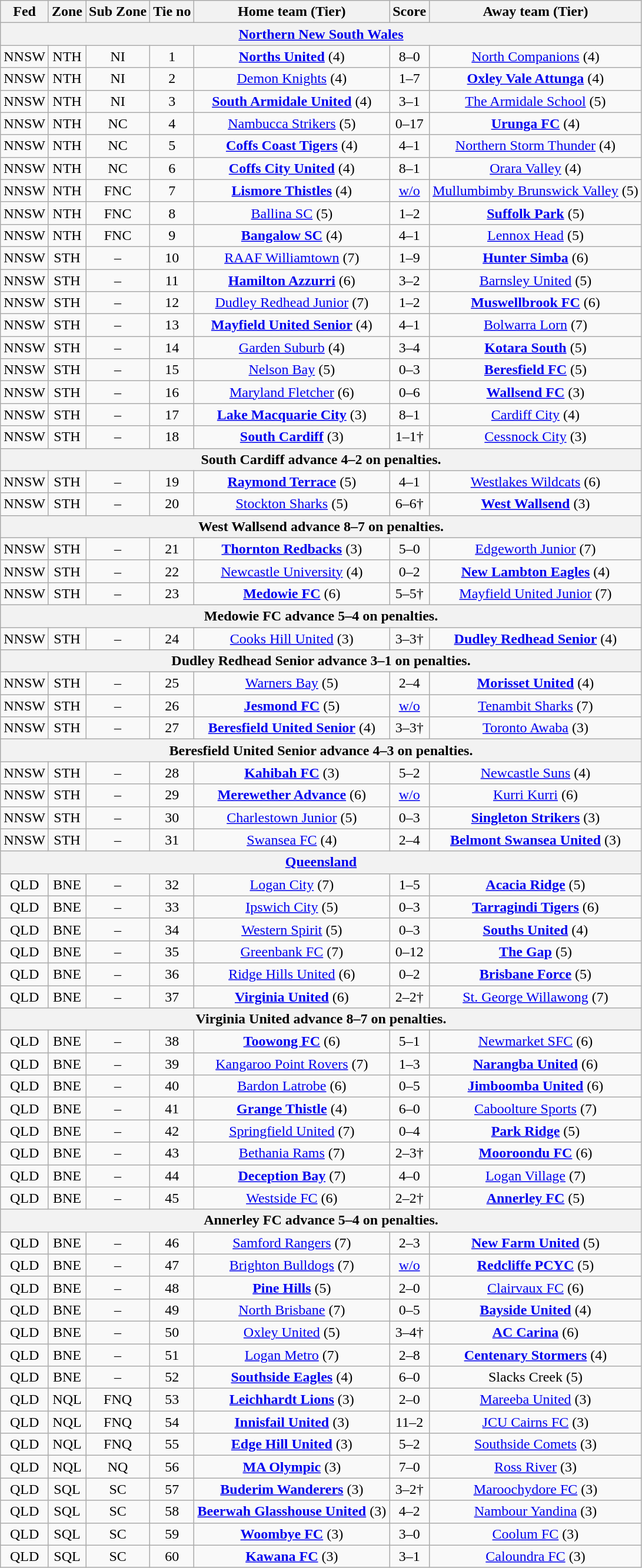<table class="wikitable" style="text-align:center">
<tr>
<th>Fed</th>
<th>Zone</th>
<th>Sub Zone</th>
<th>Tie no</th>
<th>Home team (Tier)</th>
<th>Score</th>
<th>Away team (Tier)</th>
</tr>
<tr>
<th colspan=7><a href='#'>Northern New South Wales</a></th>
</tr>
<tr>
<td>NNSW</td>
<td>NTH</td>
<td>NI</td>
<td>1</td>
<td><strong><a href='#'>Norths United</a></strong> (4)</td>
<td>8–0</td>
<td><a href='#'>North Companions</a> (4)</td>
</tr>
<tr>
<td>NNSW</td>
<td>NTH</td>
<td>NI</td>
<td>2</td>
<td><a href='#'>Demon Knights</a> (4)</td>
<td>1–7</td>
<td><strong><a href='#'>Oxley Vale Attunga</a></strong> (4)</td>
</tr>
<tr>
<td>NNSW</td>
<td>NTH</td>
<td>NI</td>
<td>3</td>
<td><strong><a href='#'>South Armidale United</a></strong> (4)</td>
<td>3–1</td>
<td><a href='#'>The Armidale School</a> (5)</td>
</tr>
<tr>
<td>NNSW</td>
<td>NTH</td>
<td>NC</td>
<td>4</td>
<td><a href='#'>Nambucca Strikers</a> (5)</td>
<td>0–17</td>
<td><strong><a href='#'>Urunga FC</a></strong> (4)</td>
</tr>
<tr>
<td>NNSW</td>
<td>NTH</td>
<td>NC</td>
<td>5</td>
<td><strong><a href='#'>Coffs Coast Tigers</a></strong> (4)</td>
<td>4–1</td>
<td><a href='#'>Northern Storm Thunder</a> (4)</td>
</tr>
<tr>
<td>NNSW</td>
<td>NTH</td>
<td>NC</td>
<td>6</td>
<td><strong><a href='#'>Coffs City United</a></strong> (4)</td>
<td>8–1</td>
<td><a href='#'>Orara Valley</a> (4)</td>
</tr>
<tr>
<td>NNSW</td>
<td>NTH</td>
<td>FNC</td>
<td>7</td>
<td><strong><a href='#'>Lismore Thistles</a></strong> (4)</td>
<td><a href='#'>w/o</a></td>
<td><a href='#'>Mullumbimby Brunswick Valley</a> (5)</td>
</tr>
<tr>
<td>NNSW</td>
<td>NTH</td>
<td>FNC</td>
<td>8</td>
<td><a href='#'>Ballina SC</a> (5)</td>
<td>1–2</td>
<td><strong><a href='#'>Suffolk Park</a></strong> (5)</td>
</tr>
<tr>
<td>NNSW</td>
<td>NTH</td>
<td>FNC</td>
<td>9</td>
<td><strong><a href='#'>Bangalow SC</a></strong> (4)</td>
<td>4–1</td>
<td><a href='#'>Lennox Head</a> (5)</td>
</tr>
<tr>
<td>NNSW</td>
<td>STH</td>
<td>–</td>
<td>10</td>
<td><a href='#'>RAAF Williamtown</a> (7)</td>
<td>1–9</td>
<td><strong><a href='#'>Hunter Simba</a></strong> (6)</td>
</tr>
<tr>
<td>NNSW</td>
<td>STH</td>
<td>–</td>
<td>11</td>
<td><strong><a href='#'>Hamilton Azzurri</a></strong> (6)</td>
<td>3–2</td>
<td><a href='#'>Barnsley United</a> (5)</td>
</tr>
<tr>
<td>NNSW</td>
<td>STH</td>
<td>–</td>
<td>12</td>
<td><a href='#'>Dudley Redhead Junior</a> (7)</td>
<td>1–2</td>
<td><strong><a href='#'>Muswellbrook FC</a></strong> (6)</td>
</tr>
<tr>
<td>NNSW</td>
<td>STH</td>
<td>–</td>
<td>13</td>
<td><strong><a href='#'>Mayfield United Senior</a></strong> (4)</td>
<td>4–1</td>
<td><a href='#'>Bolwarra Lorn</a> (7)</td>
</tr>
<tr>
<td>NNSW</td>
<td>STH</td>
<td>–</td>
<td>14</td>
<td><a href='#'>Garden Suburb</a> (4)</td>
<td>3–4</td>
<td><strong><a href='#'>Kotara South</a></strong> (5)</td>
</tr>
<tr>
<td>NNSW</td>
<td>STH</td>
<td>–</td>
<td>15</td>
<td><a href='#'>Nelson Bay</a> (5)</td>
<td>0–3</td>
<td><strong><a href='#'>Beresfield FC</a></strong> (5)</td>
</tr>
<tr>
<td>NNSW</td>
<td>STH</td>
<td>–</td>
<td>16</td>
<td><a href='#'>Maryland Fletcher</a> (6)</td>
<td>0–6</td>
<td><strong><a href='#'>Wallsend FC</a></strong> (3)</td>
</tr>
<tr>
<td>NNSW</td>
<td>STH</td>
<td>–</td>
<td>17</td>
<td><strong><a href='#'>Lake Macquarie City</a></strong> (3)</td>
<td>8–1</td>
<td><a href='#'>Cardiff City</a> (4)</td>
</tr>
<tr>
<td>NNSW</td>
<td>STH</td>
<td>–</td>
<td>18</td>
<td><strong><a href='#'>South Cardiff</a></strong> (3)</td>
<td>1–1†</td>
<td><a href='#'>Cessnock City</a> (3)</td>
</tr>
<tr>
<th colspan=7>South Cardiff advance 4–2 on penalties.</th>
</tr>
<tr>
<td>NNSW</td>
<td>STH</td>
<td>–</td>
<td>19</td>
<td><strong><a href='#'>Raymond Terrace</a></strong> (5)</td>
<td>4–1</td>
<td><a href='#'>Westlakes Wildcats</a> (6)</td>
</tr>
<tr>
<td>NNSW</td>
<td>STH</td>
<td>–</td>
<td>20</td>
<td><a href='#'>Stockton Sharks</a> (5)</td>
<td>6–6†</td>
<td><strong><a href='#'>West Wallsend</a></strong> (3)</td>
</tr>
<tr>
<th colspan=7>West Wallsend advance 8–7 on penalties.</th>
</tr>
<tr>
<td>NNSW</td>
<td>STH</td>
<td>–</td>
<td>21</td>
<td><strong><a href='#'>Thornton Redbacks</a></strong> (3)</td>
<td>5–0</td>
<td><a href='#'>Edgeworth Junior</a> (7)</td>
</tr>
<tr>
<td>NNSW</td>
<td>STH</td>
<td>–</td>
<td>22</td>
<td><a href='#'>Newcastle University</a> (4)</td>
<td>0–2</td>
<td><strong><a href='#'>New Lambton Eagles</a></strong> (4)</td>
</tr>
<tr>
<td>NNSW</td>
<td>STH</td>
<td>–</td>
<td>23</td>
<td><strong><a href='#'>Medowie FC</a></strong> (6)</td>
<td>5–5†</td>
<td><a href='#'>Mayfield United Junior</a> (7)</td>
</tr>
<tr>
<th colspan=7>Medowie FC advance 5–4 on penalties.</th>
</tr>
<tr>
<td>NNSW</td>
<td>STH</td>
<td>–</td>
<td>24</td>
<td><a href='#'>Cooks Hill United</a> (3)</td>
<td>3–3†</td>
<td><strong><a href='#'>Dudley Redhead Senior</a></strong> (4)</td>
</tr>
<tr>
<th colspan=7>Dudley Redhead Senior advance 3–1 on penalties.</th>
</tr>
<tr>
<td>NNSW</td>
<td>STH</td>
<td>–</td>
<td>25</td>
<td><a href='#'>Warners Bay</a> (5)</td>
<td>2–4</td>
<td><strong><a href='#'>Morisset United</a></strong> (4)</td>
</tr>
<tr>
<td>NNSW</td>
<td>STH</td>
<td>–</td>
<td>26</td>
<td><strong><a href='#'>Jesmond FC</a></strong> (5)</td>
<td><a href='#'>w/o</a></td>
<td><a href='#'>Tenambit Sharks</a> (7)</td>
</tr>
<tr>
<td>NNSW</td>
<td>STH</td>
<td>–</td>
<td>27</td>
<td><strong><a href='#'>Beresfield United Senior</a></strong> (4)</td>
<td>3–3†</td>
<td><a href='#'>Toronto Awaba</a> (3)</td>
</tr>
<tr>
<th colspan=7>Beresfield United Senior advance 4–3 on penalties.</th>
</tr>
<tr>
<td>NNSW</td>
<td>STH</td>
<td>–</td>
<td>28</td>
<td><strong><a href='#'>Kahibah FC</a></strong> (3)</td>
<td>5–2</td>
<td><a href='#'>Newcastle Suns</a> (4)</td>
</tr>
<tr>
<td>NNSW</td>
<td>STH</td>
<td>–</td>
<td>29</td>
<td><strong><a href='#'>Merewether Advance</a></strong> (6)</td>
<td><a href='#'>w/o</a></td>
<td><a href='#'>Kurri Kurri</a> (6)</td>
</tr>
<tr>
<td>NNSW</td>
<td>STH</td>
<td>–</td>
<td>30</td>
<td><a href='#'>Charlestown Junior</a> (5)</td>
<td>0–3</td>
<td><strong><a href='#'>Singleton Strikers</a></strong> (3)</td>
</tr>
<tr>
<td>NNSW</td>
<td>STH</td>
<td>–</td>
<td>31</td>
<td><a href='#'>Swansea FC</a> (4)</td>
<td>2–4</td>
<td><strong><a href='#'>Belmont Swansea United</a></strong> (3)</td>
</tr>
<tr>
<th colspan=7><a href='#'>Queensland</a></th>
</tr>
<tr>
<td>QLD</td>
<td>BNE</td>
<td>–</td>
<td>32</td>
<td><a href='#'>Logan City</a> (7)</td>
<td>1–5</td>
<td><strong><a href='#'>Acacia Ridge</a></strong> (5)</td>
</tr>
<tr>
<td>QLD</td>
<td>BNE</td>
<td>–</td>
<td>33</td>
<td><a href='#'>Ipswich City</a> (5)</td>
<td>0–3</td>
<td><strong><a href='#'>Tarragindi Tigers</a></strong> (6)</td>
</tr>
<tr>
<td>QLD</td>
<td>BNE</td>
<td>–</td>
<td>34</td>
<td><a href='#'>Western Spirit</a> (5)</td>
<td>0–3</td>
<td><strong><a href='#'>Souths United</a></strong> (4)</td>
</tr>
<tr>
<td>QLD</td>
<td>BNE</td>
<td>–</td>
<td>35</td>
<td><a href='#'>Greenbank FC</a> (7)</td>
<td>0–12</td>
<td><strong><a href='#'>The Gap</a></strong> (5)</td>
</tr>
<tr>
<td>QLD</td>
<td>BNE</td>
<td>–</td>
<td>36</td>
<td><a href='#'>Ridge Hills United</a> (6)</td>
<td>0–2</td>
<td><strong><a href='#'>Brisbane Force</a></strong> (5)</td>
</tr>
<tr>
<td>QLD</td>
<td>BNE</td>
<td>–</td>
<td>37</td>
<td><strong><a href='#'>Virginia United</a></strong> (6)</td>
<td>2–2†</td>
<td><a href='#'>St. George Willawong</a> (7)</td>
</tr>
<tr>
<th colspan=7>Virginia United advance 8–7 on penalties.</th>
</tr>
<tr>
<td>QLD</td>
<td>BNE</td>
<td>–</td>
<td>38</td>
<td><strong><a href='#'>Toowong FC</a></strong> (6)</td>
<td>5–1</td>
<td><a href='#'>Newmarket SFC</a> (6)</td>
</tr>
<tr>
<td>QLD</td>
<td>BNE</td>
<td>–</td>
<td>39</td>
<td><a href='#'>Kangaroo Point Rovers</a> (7)</td>
<td>1–3</td>
<td><strong><a href='#'>Narangba United</a></strong> (6)</td>
</tr>
<tr>
<td>QLD</td>
<td>BNE</td>
<td>–</td>
<td>40</td>
<td><a href='#'>Bardon Latrobe</a> (6)</td>
<td>0–5</td>
<td><strong><a href='#'>Jimboomba United</a></strong> (6)</td>
</tr>
<tr>
<td>QLD</td>
<td>BNE</td>
<td>–</td>
<td>41</td>
<td><strong><a href='#'>Grange Thistle</a></strong> (4)</td>
<td>6–0</td>
<td><a href='#'>Caboolture Sports</a> (7)</td>
</tr>
<tr>
<td>QLD</td>
<td>BNE</td>
<td>–</td>
<td>42</td>
<td><a href='#'>Springfield United</a> (7)</td>
<td>0–4</td>
<td><strong><a href='#'>Park Ridge</a></strong> (5)</td>
</tr>
<tr>
<td>QLD</td>
<td>BNE</td>
<td>–</td>
<td>43</td>
<td><a href='#'>Bethania Rams</a> (7)</td>
<td>2–3†</td>
<td><strong><a href='#'>Mooroondu FC</a></strong> (6)</td>
</tr>
<tr>
<td>QLD</td>
<td>BNE</td>
<td>–</td>
<td>44</td>
<td><strong><a href='#'>Deception Bay</a></strong> (7)</td>
<td>4–0</td>
<td><a href='#'>Logan Village</a> (7)</td>
</tr>
<tr>
<td>QLD</td>
<td>BNE</td>
<td>–</td>
<td>45</td>
<td><a href='#'>Westside FC</a> (6)</td>
<td>2–2†</td>
<td><strong><a href='#'>Annerley FC</a></strong> (5)</td>
</tr>
<tr>
<th colspan=7>Annerley FC advance 5–4 on penalties.</th>
</tr>
<tr>
<td>QLD</td>
<td>BNE</td>
<td>–</td>
<td>46</td>
<td><a href='#'>Samford Rangers</a> (7)</td>
<td>2–3</td>
<td><strong><a href='#'>New Farm United</a></strong> (5)</td>
</tr>
<tr>
<td>QLD</td>
<td>BNE</td>
<td>–</td>
<td>47</td>
<td><a href='#'>Brighton Bulldogs</a> (7)</td>
<td><a href='#'>w/o</a></td>
<td><strong><a href='#'>Redcliffe PCYC</a></strong> (5)</td>
</tr>
<tr>
<td>QLD</td>
<td>BNE</td>
<td>–</td>
<td>48</td>
<td><strong><a href='#'>Pine Hills</a></strong> (5)</td>
<td>2–0</td>
<td><a href='#'>Clairvaux FC</a> (6)</td>
</tr>
<tr>
<td>QLD</td>
<td>BNE</td>
<td>–</td>
<td>49</td>
<td><a href='#'>North Brisbane</a> (7)</td>
<td>0–5</td>
<td><strong><a href='#'>Bayside United</a></strong> (4)</td>
</tr>
<tr>
<td>QLD</td>
<td>BNE</td>
<td>–</td>
<td>50</td>
<td><a href='#'>Oxley United</a> (5)</td>
<td>3–4†</td>
<td><strong><a href='#'>AC Carina</a></strong> (6)</td>
</tr>
<tr>
<td>QLD</td>
<td>BNE</td>
<td>–</td>
<td>51</td>
<td><a href='#'>Logan Metro</a> (7)</td>
<td>2–8</td>
<td><strong><a href='#'>Centenary Stormers</a></strong> (4)</td>
</tr>
<tr>
<td>QLD</td>
<td>BNE</td>
<td>–</td>
<td>52</td>
<td><strong><a href='#'>Southside Eagles</a></strong> (4)</td>
<td>6–0</td>
<td>Slacks Creek (5)</td>
</tr>
<tr>
<td>QLD</td>
<td>NQL</td>
<td>FNQ</td>
<td>53</td>
<td><strong><a href='#'>Leichhardt Lions</a></strong> (3)</td>
<td>2–0</td>
<td><a href='#'>Mareeba United</a> (3)</td>
</tr>
<tr>
<td>QLD</td>
<td>NQL</td>
<td>FNQ</td>
<td>54</td>
<td><strong><a href='#'>Innisfail United</a></strong> (3)</td>
<td>11–2</td>
<td><a href='#'>JCU Cairns FC</a> (3)</td>
</tr>
<tr>
<td>QLD</td>
<td>NQL</td>
<td>FNQ</td>
<td>55</td>
<td><strong><a href='#'>Edge Hill United</a></strong> (3)</td>
<td>5–2</td>
<td><a href='#'>Southside Comets</a> (3)</td>
</tr>
<tr>
<td>QLD</td>
<td>NQL</td>
<td>NQ</td>
<td>56</td>
<td><strong><a href='#'>MA Olympic</a></strong>  (3)</td>
<td>7–0</td>
<td><a href='#'>Ross River</a> (3)</td>
</tr>
<tr>
<td>QLD</td>
<td>SQL</td>
<td>SC</td>
<td>57</td>
<td><strong><a href='#'>Buderim Wanderers</a></strong> (3)</td>
<td>3–2†</td>
<td><a href='#'>Maroochydore FC</a> (3)</td>
</tr>
<tr>
<td>QLD</td>
<td>SQL</td>
<td>SC</td>
<td>58</td>
<td><strong><a href='#'>Beerwah Glasshouse United</a></strong> (3)</td>
<td>4–2</td>
<td><a href='#'>Nambour Yandina</a> (3)</td>
</tr>
<tr>
<td>QLD</td>
<td>SQL</td>
<td>SC</td>
<td>59</td>
<td><strong><a href='#'>Woombye FC</a></strong> (3)</td>
<td>3–0</td>
<td><a href='#'>Coolum FC</a> (3)</td>
</tr>
<tr>
<td>QLD</td>
<td>SQL</td>
<td>SC</td>
<td>60</td>
<td><strong><a href='#'>Kawana FC</a></strong> (3)</td>
<td>3–1</td>
<td><a href='#'>Caloundra FC</a> (3)</td>
</tr>
</table>
